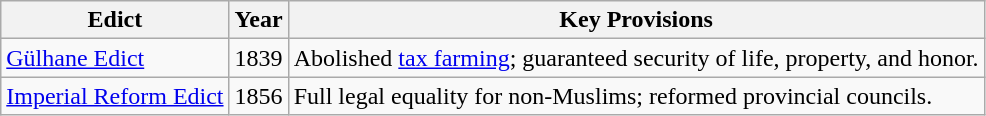<table class="wikitable">
<tr>
<th>Edict</th>
<th>Year</th>
<th>Key Provisions</th>
</tr>
<tr>
<td><a href='#'>Gülhane Edict</a></td>
<td>1839</td>
<td>Abolished <a href='#'>tax farming</a>; guaranteed security of life, property, and honor.</td>
</tr>
<tr>
<td><a href='#'>Imperial Reform Edict</a></td>
<td>1856</td>
<td>Full legal equality for non-Muslims; reformed provincial councils.</td>
</tr>
</table>
